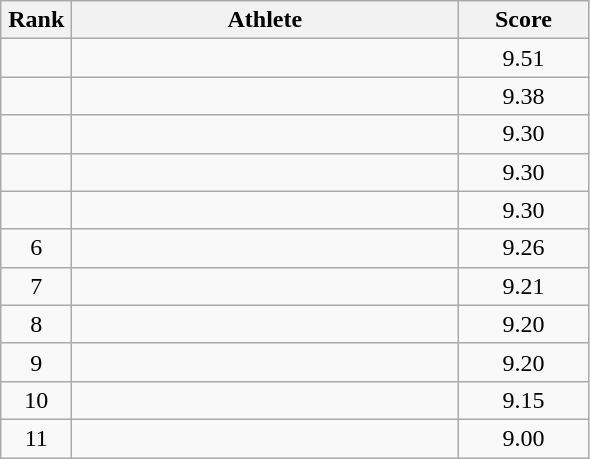<table class = "wikitable" style="text-align:center;">
<tr>
<th width=40>Rank</th>
<th width=250>Athlete</th>
<th width=80>Score</th>
</tr>
<tr>
<td></td>
<td align=left></td>
<td>9.51</td>
</tr>
<tr>
<td></td>
<td align=left></td>
<td>9.38</td>
</tr>
<tr>
<td></td>
<td align=left></td>
<td>9.30</td>
</tr>
<tr>
<td></td>
<td align=left></td>
<td>9.30</td>
</tr>
<tr>
<td></td>
<td align=left></td>
<td>9.30</td>
</tr>
<tr>
<td>6</td>
<td align=left></td>
<td>9.26</td>
</tr>
<tr>
<td>7</td>
<td align=left></td>
<td>9.21</td>
</tr>
<tr>
<td>8</td>
<td align=left></td>
<td>9.20</td>
</tr>
<tr>
<td>9</td>
<td align=left></td>
<td>9.20</td>
</tr>
<tr>
<td>10</td>
<td align=left></td>
<td>9.15</td>
</tr>
<tr>
<td>11</td>
<td align=left></td>
<td>9.00</td>
</tr>
</table>
